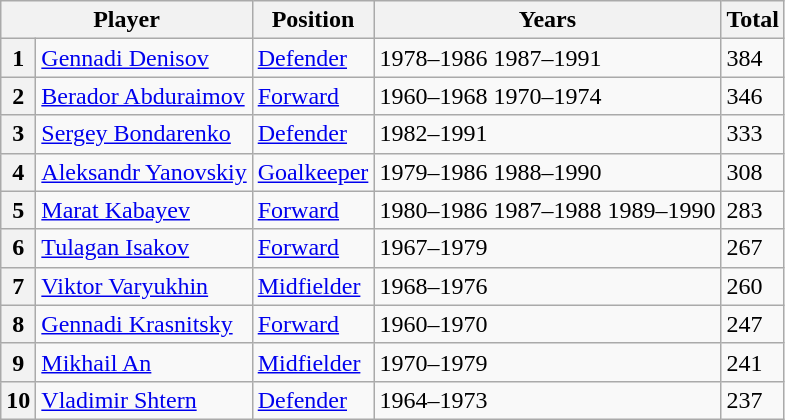<table class="wikitable">
<tr>
<th colspan=2>Player</th>
<th>Position</th>
<th>Years</th>
<th>Total</th>
</tr>
<tr>
<th>1</th>
<td> <a href='#'>Gennadi Denisov</a></td>
<td><a href='#'>Defender</a></td>
<td>1978–1986 1987–1991</td>
<td>384</td>
</tr>
<tr>
<th>2</th>
<td> <a href='#'>Berador Abduraimov</a></td>
<td><a href='#'>Forward</a></td>
<td>1960–1968 1970–1974</td>
<td>346</td>
</tr>
<tr>
<th>3</th>
<td> <a href='#'>Sergey Bondarenko</a></td>
<td><a href='#'>Defender</a></td>
<td>1982–1991</td>
<td>333</td>
</tr>
<tr>
<th>4</th>
<td> <a href='#'>Aleksandr Yanovskiy</a></td>
<td><a href='#'>Goalkeeper</a></td>
<td>1979–1986 1988–1990</td>
<td>308</td>
</tr>
<tr>
<th>5</th>
<td> <a href='#'>Marat Kabayev</a></td>
<td><a href='#'>Forward</a></td>
<td>1980–1986 1987–1988 1989–1990</td>
<td>283</td>
</tr>
<tr>
<th>6</th>
<td> <a href='#'>Tulagan Isakov</a></td>
<td><a href='#'>Forward</a></td>
<td>1967–1979</td>
<td>267</td>
</tr>
<tr>
<th>7</th>
<td> <a href='#'>Viktor Varyukhin</a></td>
<td><a href='#'>Midfielder</a></td>
<td>1968–1976</td>
<td>260</td>
</tr>
<tr>
<th>8</th>
<td> <a href='#'>Gennadi Krasnitsky</a></td>
<td><a href='#'>Forward</a></td>
<td>1960–1970</td>
<td>247</td>
</tr>
<tr>
<th>9</th>
<td> <a href='#'>Mikhail An</a></td>
<td><a href='#'>Midfielder</a></td>
<td>1970–1979</td>
<td>241</td>
</tr>
<tr>
<th>10</th>
<td> <a href='#'>Vladimir Shtern</a></td>
<td><a href='#'>Defender</a></td>
<td>1964–1973</td>
<td>237</td>
</tr>
</table>
